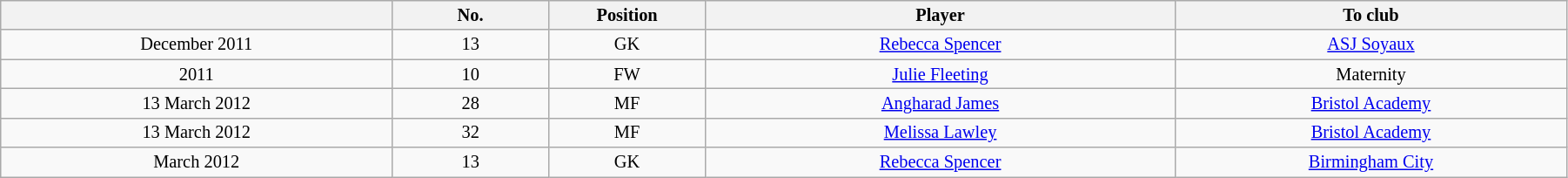<table class="wikitable sortable" style="width:95%; text-align:center; font-size:85%; text-align:center;">
<tr>
<th width="25%"></th>
<th width="10%">No.</th>
<th width="10%">Position</th>
<th>Player</th>
<th width="25%">To club</th>
</tr>
<tr>
<td>December 2011</td>
<td>13</td>
<td>GK</td>
<td><em></em> <a href='#'>Rebecca Spencer</a></td>
<td><em></em> <a href='#'>ASJ Soyaux</a></td>
</tr>
<tr>
<td>2011</td>
<td>10</td>
<td>FW</td>
<td> <a href='#'>Julie Fleeting</a></td>
<td>Maternity</td>
</tr>
<tr>
<td>13 March 2012</td>
<td>28</td>
<td>MF</td>
<td> <a href='#'>Angharad James</a></td>
<td> <a href='#'>Bristol Academy</a></td>
</tr>
<tr>
<td>13 March 2012</td>
<td>32</td>
<td>MF</td>
<td> <a href='#'>Melissa Lawley</a></td>
<td> <a href='#'>Bristol Academy</a></td>
</tr>
<tr>
<td>March 2012</td>
<td>13</td>
<td>GK</td>
<td><em></em> <a href='#'>Rebecca Spencer</a></td>
<td> <a href='#'>Birmingham City</a></td>
</tr>
</table>
